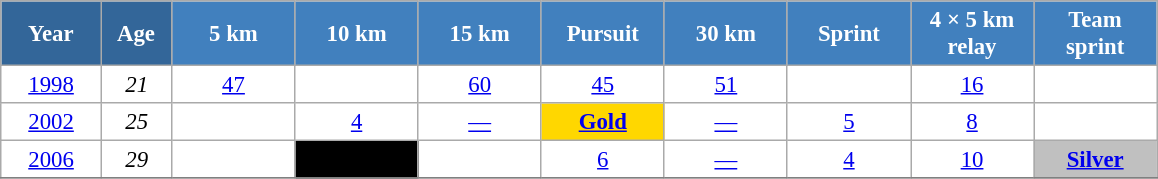<table class="wikitable" style="font-size:95%; text-align:center; border:grey solid 1px; border-collapse:collapse; background:#ffffff;">
<tr>
<th style="background-color:#369; color:white; width:60px;"> Year </th>
<th style="background-color:#369; color:white; width:40px;"> Age </th>
<th style="background-color:#4180be; color:white; width:75px;"> 5 km </th>
<th style="background-color:#4180be; color:white; width:75px;"> 10 km </th>
<th style="background-color:#4180be; color:white; width:75px;"> 15 km </th>
<th style="background-color:#4180be; color:white; width:75px;"> Pursuit </th>
<th style="background-color:#4180be; color:white; width:75px;"> 30 km </th>
<th style="background-color:#4180be; color:white; width:75px;"> Sprint </th>
<th style="background-color:#4180be; color:white; width:75px;"> 4 × 5 km <br> relay </th>
<th style="background-color:#4180be; color:white; width:75px;"> Team <br> sprint </th>
</tr>
<tr>
<td><a href='#'>1998</a></td>
<td><em>21</em></td>
<td><a href='#'>47</a></td>
<td></td>
<td><a href='#'>60</a></td>
<td><a href='#'>45</a></td>
<td><a href='#'>51</a></td>
<td></td>
<td><a href='#'>16</a></td>
<td></td>
</tr>
<tr>
<td><a href='#'>2002</a></td>
<td><em>25</em></td>
<td></td>
<td><a href='#'>4</a></td>
<td><a href='#'>—</a></td>
<td style="background:gold;"><a href='#'><strong>Gold</strong></a></td>
<td><a href='#'>—</a></td>
<td><a href='#'>5</a></td>
<td><a href='#'>8</a></td>
<td></td>
</tr>
<tr>
<td><a href='#'>2006</a></td>
<td><em>29</em></td>
<td></td>
<td style="background:#000; color:#fff;"><a href='#'><span></span></a></td>
<td></td>
<td><a href='#'>6</a></td>
<td><a href='#'>—</a></td>
<td><a href='#'>4</a></td>
<td><a href='#'>10</a></td>
<td style="background:silver;"><a href='#'><strong>Silver</strong></a></td>
</tr>
<tr>
</tr>
</table>
